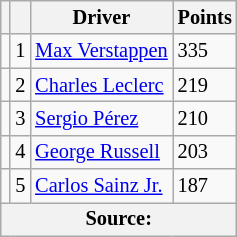<table class="wikitable" style="font-size: 85%;">
<tr>
<th scope="col"></th>
<th scope="col"></th>
<th scope="col">Driver</th>
<th scope="col">Points</th>
</tr>
<tr>
<td align="left"></td>
<td align="center">1</td>
<td> <a href='#'>Max Verstappen</a></td>
<td align="left">335</td>
</tr>
<tr>
<td align="left"></td>
<td align="center">2</td>
<td> <a href='#'>Charles Leclerc</a></td>
<td align="left">219</td>
</tr>
<tr>
<td align="left"></td>
<td align="center">3</td>
<td> <a href='#'>Sergio Pérez</a></td>
<td align="left">210</td>
</tr>
<tr>
<td align="left"></td>
<td align="center">4</td>
<td> <a href='#'>George Russell</a></td>
<td align="left">203</td>
</tr>
<tr>
<td align="left"></td>
<td align="center">5</td>
<td> <a href='#'>Carlos Sainz Jr.</a></td>
<td align="left">187</td>
</tr>
<tr>
<th colspan=4>Source:</th>
</tr>
</table>
